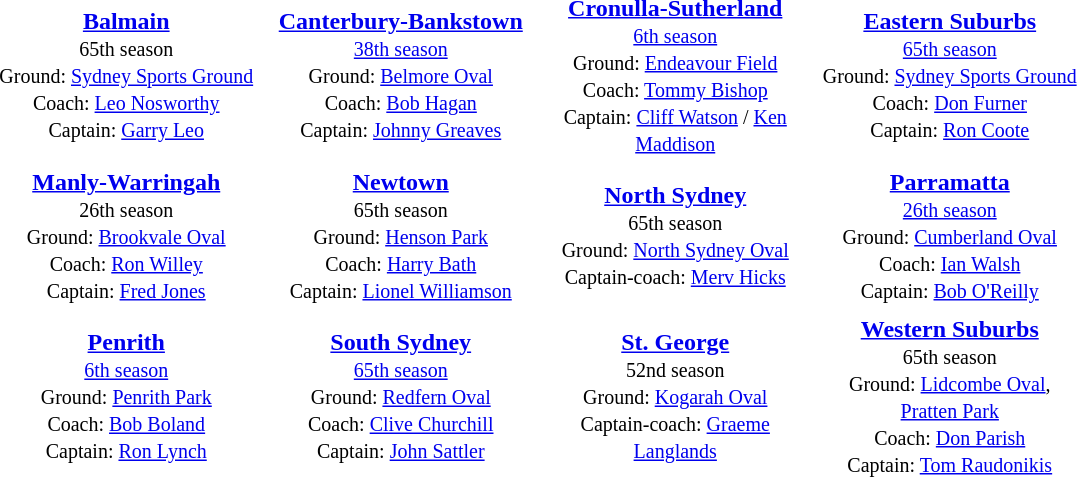<table class="toccolours" style="margin:auto; text-valign:center;" cellpadding="3" cellspacing="2">
<tr>
<th width=175></th>
<th width=175></th>
<th width=175></th>
<th width=175></th>
</tr>
<tr>
<td style="text-align:center;"><strong><a href='#'>Balmain</a></strong><br><small>65th season<br>Ground: <a href='#'>Sydney Sports Ground</a><br>
Coach: <a href='#'>Leo Nosworthy</a><br>Captain: <a href='#'>Garry Leo</a></small></td>
<td style="text-align:center;"><strong><a href='#'>Canterbury-Bankstown</a></strong><br><small><a href='#'>38th season</a><br>Ground: <a href='#'>Belmore Oval</a><br>
Coach: <a href='#'>Bob Hagan</a><br>Captain: <a href='#'>Johnny Greaves</a></small></td>
<td style="text-align:center;"><strong><a href='#'>Cronulla-Sutherland</a></strong><br><small><a href='#'>6th season</a><br>Ground: <a href='#'>Endeavour Field</a><br>
Coach: <a href='#'>Tommy Bishop</a><br>Captain: <a href='#'>Cliff Watson</a> / <a href='#'>Ken Maddison</a></small></td>
<td style="text-align:center;"><strong><a href='#'>Eastern Suburbs</a></strong><br><small><a href='#'>65th season</a><br>Ground: <a href='#'>Sydney Sports Ground</a><br>
Coach: <a href='#'>Don Furner</a><br>Captain: <a href='#'>Ron Coote</a></small></td>
</tr>
<tr>
<td style="text-align:center;"><strong><a href='#'>Manly-Warringah</a></strong><br><small>26th season<br>Ground: <a href='#'>Brookvale Oval</a><br>
Coach: <a href='#'>Ron Willey</a><br>Captain: <a href='#'>Fred Jones</a></small></td>
<td style="text-align:center;"><strong><a href='#'>Newtown</a></strong><br><small>65th season<br>Ground: <a href='#'>Henson Park</a><br>
Coach: <a href='#'>Harry Bath</a><br>Captain: <a href='#'>Lionel Williamson</a></small></td>
<td style="text-align:center;"><strong><a href='#'>North Sydney</a></strong><br><small>65th season<br>Ground: <a href='#'>North Sydney Oval</a><br>
Captain-coach: <a href='#'>Merv Hicks</a></small></td>
<td style="text-align:center;"><strong><a href='#'>Parramatta</a></strong><br><small><a href='#'>26th season</a><br>Ground: <a href='#'>Cumberland Oval</a><br>
Coach: <a href='#'>Ian Walsh</a><br>Captain: <a href='#'>Bob O'Reilly</a></small></td>
</tr>
<tr>
<td style="text-align:center;"><strong><a href='#'>Penrith</a></strong><br><small><a href='#'>6th season</a><br>Ground: <a href='#'>Penrith Park</a><br>
Coach: <a href='#'>Bob Boland</a><br>Captain: <a href='#'>Ron Lynch</a></small></td>
<td style="text-align:center;"><strong><a href='#'>South Sydney</a></strong><br><small><a href='#'>65th season</a><br>Ground: <a href='#'>Redfern Oval</a><br>
Coach: <a href='#'>Clive Churchill</a><br>Captain: <a href='#'>John Sattler</a></small></td>
<td style="text-align:center;"><strong><a href='#'>St. George</a></strong><br><small>52nd season<br>Ground: <a href='#'>Kogarah Oval</a><br>
Captain-coach: <a href='#'>Graeme Langlands</a></small></td>
<td style="text-align:center;"><strong><a href='#'>Western Suburbs</a></strong><br><small>65th season<br>Ground: <a href='#'>Lidcombe Oval</a>, <a href='#'>Pratten Park</a><br>
Coach: <a href='#'>Don Parish</a><br>Captain: <a href='#'>Tom Raudonikis</a></small></td>
</tr>
</table>
